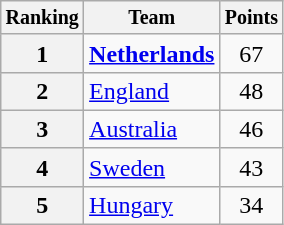<table class="wikitable">
<tr style="font-size:10pt;font-weight:bold">
<th>Ranking</th>
<th>Team</th>
<th>Points</th>
</tr>
<tr>
<th>1</th>
<td> <strong><a href='#'>Netherlands</a></strong></td>
<td align=center>67</td>
</tr>
<tr>
<th>2</th>
<td> <a href='#'>England</a></td>
<td align=center>48</td>
</tr>
<tr>
<th>3</th>
<td> <a href='#'>Australia</a></td>
<td align=center>46</td>
</tr>
<tr>
<th>4</th>
<td> <a href='#'>Sweden</a></td>
<td align=center>43</td>
</tr>
<tr>
<th>5</th>
<td> <a href='#'>Hungary</a></td>
<td align=center>34</td>
</tr>
</table>
